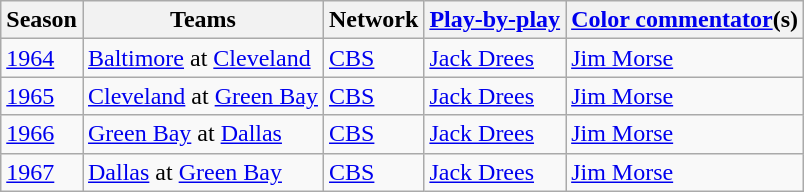<table class="wikitable">
<tr>
<th>Season</th>
<th>Teams</th>
<th>Network</th>
<th><a href='#'>Play-by-play</a></th>
<th><a href='#'>Color commentator</a>(s)</th>
</tr>
<tr>
<td><a href='#'>1964</a></td>
<td><a href='#'>Baltimore</a> at <a href='#'>Cleveland</a></td>
<td><a href='#'>CBS</a></td>
<td><a href='#'>Jack Drees</a></td>
<td><a href='#'>Jim Morse</a></td>
</tr>
<tr>
<td><a href='#'>1965</a></td>
<td><a href='#'>Cleveland</a> at <a href='#'>Green Bay</a></td>
<td><a href='#'>CBS</a></td>
<td><a href='#'>Jack Drees</a></td>
<td><a href='#'>Jim Morse</a></td>
</tr>
<tr>
<td><a href='#'>1966</a></td>
<td><a href='#'>Green Bay</a> at <a href='#'>Dallas</a></td>
<td><a href='#'>CBS</a></td>
<td><a href='#'>Jack Drees</a></td>
<td><a href='#'>Jim Morse</a></td>
</tr>
<tr>
<td><a href='#'>1967</a></td>
<td><a href='#'>Dallas</a> at <a href='#'>Green Bay</a></td>
<td><a href='#'>CBS</a></td>
<td><a href='#'>Jack Drees</a></td>
<td><a href='#'>Jim Morse</a></td>
</tr>
</table>
